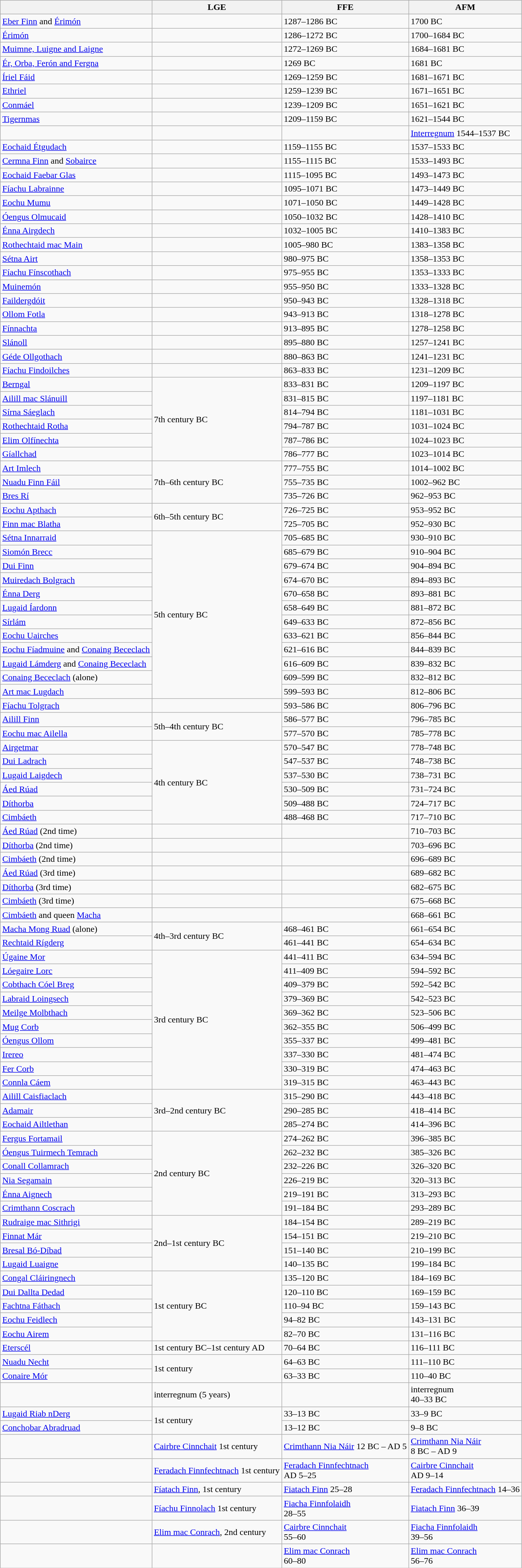<table class="wikitable">
<tr>
<th bgcolor="#0BDA51"></th>
<th bgcolor="#0BDA51"><strong>LGE</strong></th>
<th bgcolor="#0BDA51"><strong>FFE</strong></th>
<th bgcolor="#0BDA51"><strong>AFM</strong></th>
</tr>
<tr>
<td><a href='#'>Eber Finn</a> and <a href='#'>Érimón</a></td>
<td> </td>
<td>1287–1286 BC</td>
<td>1700 BC</td>
</tr>
<tr>
<td><a href='#'>Érimón</a></td>
<td> </td>
<td>1286–1272 BC</td>
<td>1700–1684 BC</td>
</tr>
<tr>
<td><a href='#'>Muimne, Luigne and Laigne</a></td>
<td> </td>
<td>1272–1269 BC</td>
<td>1684–1681 BC</td>
</tr>
<tr>
<td><a href='#'>Ér, Orba, Ferón and Fergna</a></td>
<td> </td>
<td>1269 BC</td>
<td>1681 BC</td>
</tr>
<tr>
<td><a href='#'>Íriel Fáid</a></td>
<td> </td>
<td>1269–1259 BC</td>
<td>1681–1671 BC</td>
</tr>
<tr>
<td><a href='#'>Ethriel</a></td>
<td> </td>
<td>1259–1239 BC</td>
<td>1671–1651 BC</td>
</tr>
<tr>
<td><a href='#'>Conmáel</a></td>
<td> </td>
<td>1239–1209 BC</td>
<td>1651–1621 BC</td>
</tr>
<tr>
<td><a href='#'>Tigernmas</a></td>
<td> </td>
<td>1209–1159 BC</td>
<td>1621–1544 BC</td>
</tr>
<tr>
<td> </td>
<td> </td>
<td> </td>
<td><a href='#'>Interregnum</a> 1544–1537 BC</td>
</tr>
<tr>
<td><a href='#'>Eochaid Étgudach</a></td>
<td> </td>
<td>1159–1155 BC</td>
<td>1537–1533 BC</td>
</tr>
<tr>
<td><a href='#'>Cermna Finn</a> and <a href='#'>Sobairce</a></td>
<td> </td>
<td>1155–1115 BC</td>
<td>1533–1493 BC</td>
</tr>
<tr>
<td><a href='#'>Eochaid Faebar Glas</a></td>
<td> </td>
<td>1115–1095 BC</td>
<td>1493–1473 BC</td>
</tr>
<tr>
<td><a href='#'>Fíachu Labrainne</a></td>
<td> </td>
<td>1095–1071 BC</td>
<td>1473–1449 BC</td>
</tr>
<tr>
<td><a href='#'>Eochu Mumu</a></td>
<td> </td>
<td>1071–1050 BC</td>
<td>1449–1428 BC</td>
</tr>
<tr>
<td><a href='#'>Óengus Olmucaid</a></td>
<td> </td>
<td>1050–1032 BC</td>
<td>1428–1410 BC</td>
</tr>
<tr>
<td><a href='#'>Énna Airgdech</a></td>
<td> </td>
<td>1032–1005 BC</td>
<td>1410–1383 BC</td>
</tr>
<tr>
<td><a href='#'>Rothechtaid mac Main</a></td>
<td> </td>
<td>1005–980 BC</td>
<td>1383–1358 BC</td>
</tr>
<tr>
<td><a href='#'>Sétna Airt</a></td>
<td> </td>
<td>980–975 BC</td>
<td>1358–1353 BC</td>
</tr>
<tr>
<td><a href='#'>Fíachu Fínscothach</a></td>
<td> </td>
<td>975–955 BC</td>
<td>1353–1333 BC</td>
</tr>
<tr>
<td><a href='#'>Muinemón</a></td>
<td> </td>
<td>955–950 BC</td>
<td>1333–1328 BC</td>
</tr>
<tr>
<td><a href='#'>Faildergdóit</a></td>
<td> </td>
<td>950–943 BC</td>
<td>1328–1318 BC</td>
</tr>
<tr>
<td><a href='#'>Ollom Fotla</a></td>
<td> </td>
<td>943–913 BC</td>
<td>1318–1278 BC</td>
</tr>
<tr>
<td><a href='#'>Fínnachta</a></td>
<td> </td>
<td>913–895 BC</td>
<td>1278–1258 BC</td>
</tr>
<tr>
<td><a href='#'>Slánoll</a></td>
<td> </td>
<td>895–880 BC</td>
<td>1257–1241 BC</td>
</tr>
<tr>
<td><a href='#'>Géde Ollgothach</a></td>
<td> </td>
<td>880–863 BC</td>
<td>1241–1231 BC</td>
</tr>
<tr>
<td><a href='#'>Fíachu Findoilches</a></td>
<td> </td>
<td>863–833 BC</td>
<td>1231–1209 BC</td>
</tr>
<tr>
<td><a href='#'>Berngal</a></td>
<td rowspan="6">7th century BC</td>
<td>833–831 BC</td>
<td>1209–1197 BC</td>
</tr>
<tr>
<td><a href='#'>Ailill mac Slánuill</a></td>
<td>831–815 BC</td>
<td>1197–1181 BC</td>
</tr>
<tr>
<td><a href='#'>Sírna Sáeglach</a></td>
<td>814–794 BC</td>
<td>1181–1031 BC</td>
</tr>
<tr>
<td><a href='#'>Rothechtaid Rotha</a></td>
<td>794–787 BC</td>
<td>1031–1024 BC</td>
</tr>
<tr>
<td><a href='#'>Elim Olfínechta</a></td>
<td>787–786 BC</td>
<td>1024–1023 BC</td>
</tr>
<tr>
<td><a href='#'>Gíallchad</a></td>
<td>786–777 BC</td>
<td>1023–1014 BC</td>
</tr>
<tr>
<td><a href='#'>Art Imlech</a></td>
<td rowspan="3">7th–6th century BC</td>
<td>777–755 BC</td>
<td>1014–1002 BC</td>
</tr>
<tr>
<td><a href='#'>Nuadu Finn Fáil</a></td>
<td>755–735 BC</td>
<td>1002–962 BC</td>
</tr>
<tr>
<td><a href='#'>Bres Rí</a></td>
<td>735–726 BC</td>
<td>962–953 BC</td>
</tr>
<tr>
<td><a href='#'>Eochu Apthach</a></td>
<td rowspan="2">6th–5th century BC</td>
<td>726–725 BC</td>
<td>953–952 BC</td>
</tr>
<tr>
<td><a href='#'>Finn mac Blatha</a></td>
<td>725–705 BC</td>
<td>952–930 BC</td>
</tr>
<tr>
<td><a href='#'>Sétna Innarraid</a></td>
<td rowspan="12">5th century BC</td>
<td>705–685 BC</td>
<td>930–910 BC</td>
</tr>
<tr>
<td><a href='#'>Siomón Brecc</a></td>
<td>685–679 BC</td>
<td>910–904 BC</td>
</tr>
<tr>
<td><a href='#'>Dui Finn</a></td>
<td>679–674 BC</td>
<td>904–894 BC</td>
</tr>
<tr>
<td><a href='#'>Muiredach Bolgrach</a></td>
<td>674–670 BC</td>
<td>894–893 BC</td>
</tr>
<tr>
<td><a href='#'>Énna Derg</a></td>
<td>670–658 BC</td>
<td>893–881 BC</td>
</tr>
<tr>
<td><a href='#'>Lugaid Íardonn</a></td>
<td>658–649 BC</td>
<td>881–872 BC</td>
</tr>
<tr>
<td><a href='#'>Sírlám</a></td>
<td>649–633 BC</td>
<td>872–856 BC</td>
</tr>
<tr>
<td><a href='#'>Eochu Uairches</a></td>
<td>633–621 BC</td>
<td>856–844 BC</td>
</tr>
<tr>
<td><a href='#'>Eochu Fíadmuine</a> and <a href='#'>Conaing Bececlach</a></td>
<td>621–616 BC</td>
<td>844–839 BC</td>
</tr>
<tr>
<td><a href='#'>Lugaid Lámderg</a> and <a href='#'>Conaing Bececlach</a></td>
<td>616–609 BC</td>
<td>839–832 BC</td>
</tr>
<tr>
<td><a href='#'>Conaing Bececlach</a> (alone)</td>
<td>609–599 BC</td>
<td>832–812 BC</td>
</tr>
<tr>
<td><a href='#'>Art mac Lugdach</a></td>
<td>599–593 BC</td>
<td>812–806 BC</td>
</tr>
<tr>
<td><a href='#'>Fíachu Tolgrach</a></td>
<td> </td>
<td>593–586 BC</td>
<td>806–796 BC</td>
</tr>
<tr>
<td><a href='#'>Ailill Finn</a></td>
<td rowspan="2">5th–4th century BC</td>
<td>586–577 BC</td>
<td>796–785 BC</td>
</tr>
<tr>
<td><a href='#'>Eochu mac Ailella</a></td>
<td>577–570 BC</td>
<td>785–778 BC</td>
</tr>
<tr>
<td><a href='#'>Airgetmar</a></td>
<td rowspan="6">4th century BC</td>
<td>570–547 BC</td>
<td>778–748 BC</td>
</tr>
<tr>
<td><a href='#'>Dui Ladrach</a></td>
<td>547–537 BC</td>
<td>748–738 BC</td>
</tr>
<tr>
<td><a href='#'>Lugaid Laigdech</a></td>
<td>537–530 BC</td>
<td>738–731 BC</td>
</tr>
<tr>
<td><a href='#'>Áed Rúad</a></td>
<td>530–509 BC</td>
<td>731–724 BC</td>
</tr>
<tr>
<td><a href='#'>Díthorba</a></td>
<td>509–488 BC</td>
<td>724–717 BC</td>
</tr>
<tr>
<td><a href='#'>Cimbáeth</a></td>
<td>488–468 BC</td>
<td>717–710 BC</td>
</tr>
<tr>
<td><a href='#'>Áed Rúad</a> (2nd time)</td>
<td> </td>
<td> </td>
<td>710–703 BC</td>
</tr>
<tr>
<td><a href='#'>Díthorba</a> (2nd time)</td>
<td> </td>
<td> </td>
<td>703–696 BC</td>
</tr>
<tr>
<td><a href='#'>Cimbáeth</a> (2nd time)</td>
<td> </td>
<td> </td>
<td>696–689 BC</td>
</tr>
<tr>
<td><a href='#'>Áed Rúad</a> (3rd time)</td>
<td> </td>
<td> </td>
<td>689–682 BC</td>
</tr>
<tr>
<td><a href='#'>Díthorba</a> (3rd time)</td>
<td> </td>
<td> </td>
<td>682–675 BC</td>
</tr>
<tr>
<td><a href='#'>Cimbáeth</a> (3rd time)</td>
<td> </td>
<td> </td>
<td>675–668 BC</td>
</tr>
<tr>
<td><a href='#'>Cimbáeth</a> and queen <a href='#'>Macha</a></td>
<td> </td>
<td> </td>
<td>668–661 BC</td>
</tr>
<tr>
<td><a href='#'>Macha Mong Ruad</a> (alone)</td>
<td rowspan="2">4th–3rd century BC</td>
<td>468–461 BC</td>
<td>661–654 BC</td>
</tr>
<tr>
<td><a href='#'>Rechtaid Rígderg</a></td>
<td>461–441 BC</td>
<td>654–634 BC</td>
</tr>
<tr>
<td><a href='#'>Úgaine Mor</a></td>
<td rowspan="10">3rd century BC</td>
<td>441–411 BC</td>
<td>634–594 BC</td>
</tr>
<tr>
<td><a href='#'>Lóegaire Lorc</a></td>
<td>411–409 BC</td>
<td>594–592 BC</td>
</tr>
<tr>
<td><a href='#'>Cobthach Cóel Breg</a></td>
<td>409–379 BC</td>
<td>592–542 BC</td>
</tr>
<tr>
<td><a href='#'>Labraid Loingsech</a></td>
<td>379–369 BC</td>
<td>542–523 BC</td>
</tr>
<tr>
<td><a href='#'>Meilge Molbthach</a></td>
<td>369–362 BC</td>
<td>523–506 BC</td>
</tr>
<tr>
<td><a href='#'>Mug Corb</a></td>
<td>362–355 BC</td>
<td>506–499 BC</td>
</tr>
<tr>
<td><a href='#'>Óengus Ollom</a></td>
<td>355–337 BC</td>
<td>499–481 BC</td>
</tr>
<tr>
<td><a href='#'>Irereo</a></td>
<td>337–330 BC</td>
<td>481–474 BC</td>
</tr>
<tr>
<td><a href='#'>Fer Corb</a></td>
<td>330–319 BC</td>
<td>474–463 BC</td>
</tr>
<tr>
<td><a href='#'>Connla Cáem</a></td>
<td>319–315 BC</td>
<td>463–443 BC</td>
</tr>
<tr>
<td><a href='#'>Ailill Caisfiaclach</a></td>
<td rowspan="3">3rd–2nd century BC</td>
<td>315–290 BC</td>
<td>443–418 BC</td>
</tr>
<tr>
<td><a href='#'>Adamair</a></td>
<td>290–285 BC</td>
<td>418–414 BC</td>
</tr>
<tr>
<td><a href='#'>Eochaid Ailtlethan</a></td>
<td>285–274 BC</td>
<td>414–396 BC</td>
</tr>
<tr>
<td><a href='#'>Fergus Fortamail</a></td>
<td rowspan="6">2nd century BC</td>
<td>274–262 BC</td>
<td>396–385 BC</td>
</tr>
<tr>
<td><a href='#'>Óengus Tuirmech Temrach</a></td>
<td>262–232 BC</td>
<td>385–326 BC</td>
</tr>
<tr>
<td><a href='#'>Conall Collamrach</a></td>
<td>232–226 BC</td>
<td>326–320 BC</td>
</tr>
<tr>
<td><a href='#'>Nia Segamain</a></td>
<td>226–219 BC</td>
<td>320–313 BC</td>
</tr>
<tr>
<td><a href='#'>Énna Aignech</a></td>
<td>219–191 BC</td>
<td>313–293 BC</td>
</tr>
<tr>
<td><a href='#'>Crimthann Coscrach</a></td>
<td>191–184 BC</td>
<td>293–289 BC</td>
</tr>
<tr>
<td><a href='#'>Rudraige mac Sithrigi</a></td>
<td rowspan="4">2nd–1st century BC</td>
<td>184–154 BC</td>
<td>289–219 BC</td>
</tr>
<tr>
<td><a href='#'>Finnat Már</a></td>
<td>154–151 BC</td>
<td>219–210 BC</td>
</tr>
<tr>
<td><a href='#'>Bresal Bó-Díbad</a></td>
<td>151–140 BC</td>
<td>210–199 BC</td>
</tr>
<tr>
<td><a href='#'>Lugaid Luaigne</a></td>
<td>140–135 BC</td>
<td>199–184 BC</td>
</tr>
<tr>
<td><a href='#'>Congal Cláiringnech</a></td>
<td rowspan="5">1st century BC</td>
<td>135–120 BC</td>
<td>184–169 BC</td>
</tr>
<tr>
<td><a href='#'>Dui Dallta Dedad</a></td>
<td>120–110 BC</td>
<td>169–159 BC</td>
</tr>
<tr>
<td><a href='#'>Fachtna Fáthach</a></td>
<td>110–94 BC</td>
<td>159–143 BC</td>
</tr>
<tr>
<td><a href='#'>Eochu Feidlech</a></td>
<td>94–82 BC</td>
<td>143–131 BC</td>
</tr>
<tr>
<td><a href='#'>Eochu Airem</a></td>
<td>82–70 BC</td>
<td>131–116 BC</td>
</tr>
<tr>
<td><a href='#'>Eterscél</a></td>
<td>1st century BC–1st century AD</td>
<td>70–64 BC</td>
<td>116–111 BC</td>
</tr>
<tr>
<td><a href='#'>Nuadu Necht</a></td>
<td rowspan="2">1st century</td>
<td>64–63 BC</td>
<td>111–110 BC</td>
</tr>
<tr>
<td><a href='#'>Conaire Mór</a></td>
<td>63–33 BC</td>
<td>110–40 BC</td>
</tr>
<tr>
<td> </td>
<td>interregnum (5 years)</td>
<td> </td>
<td>interregnum<br>40–33 BC</td>
</tr>
<tr>
<td><a href='#'>Lugaid Riab nDerg</a></td>
<td rowspan="2">1st century</td>
<td>33–13 BC</td>
<td>33–9 BC</td>
</tr>
<tr>
<td><a href='#'>Conchobar Abradruad</a></td>
<td>13–12 BC</td>
<td>9–8 BC</td>
</tr>
<tr>
<td> </td>
<td><a href='#'>Cairbre Cinnchait</a> 1st century</td>
<td><a href='#'>Crimthann Nia Náir</a> 12 BC – AD 5</td>
<td><a href='#'>Crimthann Nia Náir</a><br>8 BC – AD 9</td>
</tr>
<tr>
<td> </td>
<td><a href='#'>Feradach Finnfechtnach</a> 1st century</td>
<td><a href='#'>Feradach Finnfechtnach</a><br>AD 5–25</td>
<td><a href='#'>Cairbre Cinnchait</a><br>AD 9–14</td>
</tr>
<tr>
<td> </td>
<td><a href='#'>Fíatach Finn</a>, 1st century</td>
<td><a href='#'>Fiatach Finn</a> 25–28</td>
<td><a href='#'>Feradach Finnfechtnach</a> 14–36</td>
</tr>
<tr>
<td> </td>
<td><a href='#'>Fíachu Finnolach</a> 1st century</td>
<td><a href='#'>Fiacha Finnfolaidh</a><br>28–55</td>
<td><a href='#'>Fiatach Finn</a> 36–39</td>
</tr>
<tr>
<td> </td>
<td><a href='#'>Elim mac Conrach</a>, 2nd century</td>
<td><a href='#'>Cairbre Cinnchait</a><br>55–60</td>
<td><a href='#'>Fiacha Finnfolaidh</a><br>39–56</td>
</tr>
<tr>
<td> </td>
<td> </td>
<td><a href='#'>Elim mac Conrach</a><br>60–80</td>
<td><a href='#'>Elim mac Conrach</a><br>56–76</td>
</tr>
</table>
